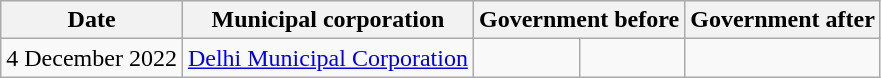<table class="wikitable sortable">
<tr>
<th>Date</th>
<th>Municipal corporation</th>
<th colspan="2">Government before</th>
<th colspan="2">Government after</th>
</tr>
<tr>
<td>4 December 2022</td>
<td><a href='#'>Delhi Municipal Corporation</a></td>
<td></td>
<td></td>
</tr>
</table>
